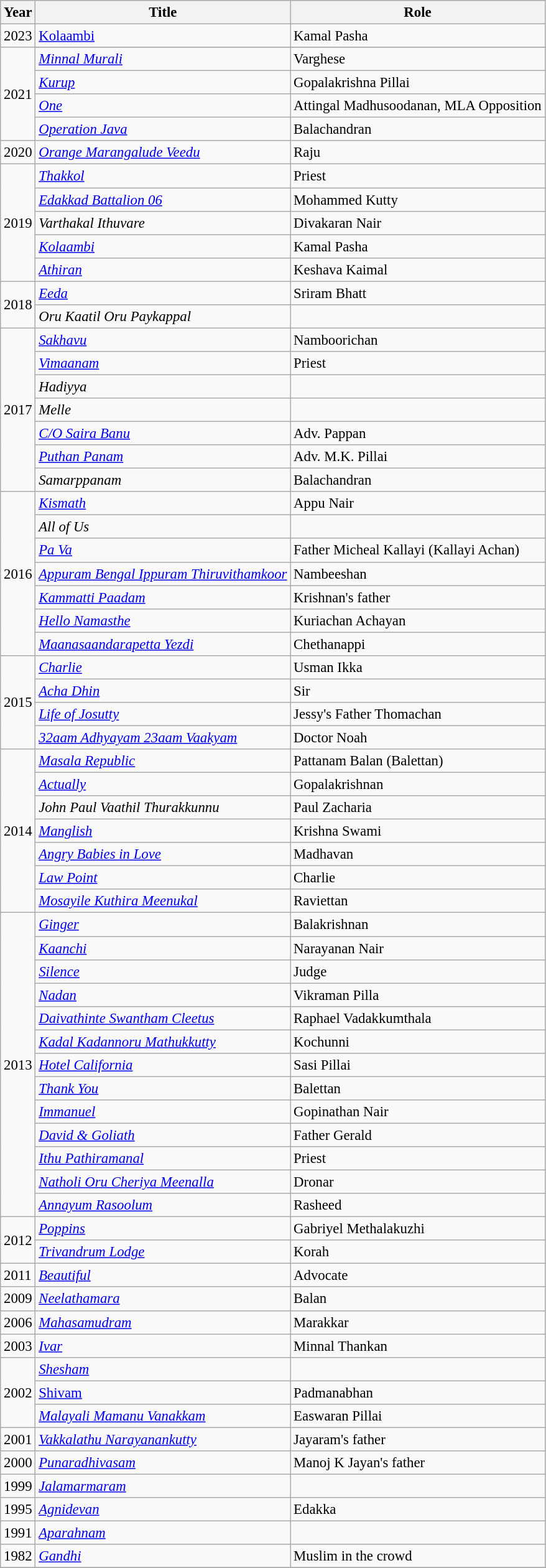<table class="wikitable" style="font-size: 95%;">
<tr>
<th>Year</th>
<th>Title</th>
<th>Role</th>
</tr>
<tr>
<td>2023</td>
<td><a href='#'>Kolaambi</a></td>
<td>Kamal Pasha</td>
</tr>
<tr>
<td rowspan="5">2021</td>
</tr>
<tr>
<td><em><a href='#'>Minnal Murali</a></em></td>
<td>Varghese</td>
</tr>
<tr>
<td><em><a href='#'>Kurup</a></em></td>
<td>Gopalakrishna Pillai</td>
</tr>
<tr>
<td><em><a href='#'>One</a></em></td>
<td>Attingal Madhusoodanan, MLA Opposition</td>
</tr>
<tr>
<td><em><a href='#'>Operation Java</a></em></td>
<td>Balachandran</td>
</tr>
<tr>
<td>2020</td>
<td><em><a href='#'>Orange Marangalude Veedu</a></em></td>
<td>Raju</td>
</tr>
<tr>
<td rowspan="5">2019</td>
<td><em><a href='#'>Thakkol</a></em></td>
<td>Priest</td>
</tr>
<tr>
<td><em><a href='#'>Edakkad Battalion 06</a></em></td>
<td>Mohammed Kutty</td>
</tr>
<tr>
<td><em>Varthakal Ithuvare</em></td>
<td>Divakaran Nair</td>
</tr>
<tr>
<td><em><a href='#'>Kolaambi</a></em></td>
<td>Kamal Pasha</td>
</tr>
<tr>
<td><em><a href='#'>Athiran</a></em></td>
<td>Keshava Kaimal</td>
</tr>
<tr>
<td rowspan="2">2018</td>
<td><em><a href='#'>Eeda</a></em></td>
<td>Sriram Bhatt</td>
</tr>
<tr>
<td><em>Oru Kaatil Oru Paykappal</em></td>
</tr>
<tr>
<td rowspan="7">2017</td>
<td><em><a href='#'>Sakhavu</a></em></td>
<td>Namboorichan</td>
</tr>
<tr>
<td><em><a href='#'>Vimaanam</a></em></td>
<td>Priest</td>
</tr>
<tr>
<td><em>Hadiyya</em></td>
<td></td>
</tr>
<tr>
<td><em>Melle</em></td>
<td></td>
</tr>
<tr>
<td><em><a href='#'>C/O Saira Banu</a></em></td>
<td>Adv. Pappan</td>
</tr>
<tr>
<td><em><a href='#'>Puthan Panam</a></em></td>
<td>Adv. M.K. Pillai</td>
</tr>
<tr>
<td><em>Samarppanam</em></td>
<td>Balachandran</td>
</tr>
<tr>
<td rowspan="7">2016</td>
<td><em><a href='#'>Kismath</a></em></td>
<td>Appu Nair</td>
</tr>
<tr>
<td><em>All of Us</em></td>
<td></td>
</tr>
<tr>
<td><em><a href='#'>Pa Va</a></em></td>
<td>Father Micheal Kallayi (Kallayi Achan)</td>
</tr>
<tr>
<td><em><a href='#'>Appuram Bengal Ippuram Thiruvithamkoor</a></em></td>
<td>Nambeeshan</td>
</tr>
<tr>
<td><em><a href='#'>Kammatti Paadam</a></em></td>
<td>Krishnan's father</td>
</tr>
<tr>
<td><em><a href='#'>Hello Namasthe</a></em></td>
<td>Kuriachan Achayan</td>
</tr>
<tr>
<td><em><a href='#'>Maanasaandarapetta Yezdi</a></em></td>
<td>Chethanappi</td>
</tr>
<tr>
<td rowspan="4">2015</td>
<td><em><a href='#'>Charlie</a></em></td>
<td>Usman Ikka</td>
</tr>
<tr>
<td><em><a href='#'>Acha Dhin</a></em></td>
<td>Sir</td>
</tr>
<tr>
<td><em><a href='#'>Life of Josutty</a></em></td>
<td>Jessy's Father Thomachan</td>
</tr>
<tr>
<td><em><a href='#'>32aam Adhyayam 23aam Vaakyam</a></em></td>
<td>Doctor Noah</td>
</tr>
<tr>
<td rowspan="7">2014</td>
<td><em><a href='#'>Masala Republic</a></em></td>
<td>Pattanam Balan (Balettan)</td>
</tr>
<tr>
<td><em><a href='#'>Actually</a></em></td>
<td>Gopalakrishnan</td>
</tr>
<tr>
<td><em>John Paul Vaathil Thurakkunnu</em></td>
<td>Paul Zacharia</td>
</tr>
<tr>
<td><em><a href='#'>Manglish</a></em></td>
<td>Krishna Swami</td>
</tr>
<tr>
<td><em><a href='#'>Angry Babies in Love</a></em></td>
<td>Madhavan</td>
</tr>
<tr>
<td><em><a href='#'>Law Point</a></em></td>
<td>Charlie</td>
</tr>
<tr>
<td><em><a href='#'>Mosayile Kuthira Meenukal</a></em></td>
<td>Raviettan</td>
</tr>
<tr>
<td rowspan="13">2013</td>
<td><em><a href='#'>Ginger</a></em></td>
<td>Balakrishnan</td>
</tr>
<tr>
<td><em><a href='#'>Kaanchi</a></em></td>
<td>Narayanan Nair</td>
</tr>
<tr>
<td><em><a href='#'>Silence</a></em></td>
<td>Judge</td>
</tr>
<tr>
<td><em><a href='#'>Nadan</a></em></td>
<td>Vikraman Pilla</td>
</tr>
<tr>
<td><em><a href='#'>Daivathinte Swantham Cleetus</a></em></td>
<td>Raphael Vadakkumthala</td>
</tr>
<tr>
<td><em><a href='#'>Kadal Kadannoru Mathukkutty</a></em></td>
<td>Kochunni</td>
</tr>
<tr>
<td><em><a href='#'>Hotel California</a></em></td>
<td>Sasi Pillai</td>
</tr>
<tr>
<td><em><a href='#'>Thank You</a></em></td>
<td>Balettan</td>
</tr>
<tr>
<td><em><a href='#'>Immanuel</a></em></td>
<td>Gopinathan Nair</td>
</tr>
<tr>
<td><em><a href='#'>David & Goliath</a></em></td>
<td>Father Gerald</td>
</tr>
<tr>
<td><em><a href='#'>Ithu Pathiramanal</a></em></td>
<td>Priest</td>
</tr>
<tr>
<td><em><a href='#'>Natholi Oru Cheriya Meenalla</a></em></td>
<td>Dronar</td>
</tr>
<tr>
<td><em><a href='#'>Annayum Rasoolum</a></em></td>
<td>Rasheed</td>
</tr>
<tr>
<td rowspan="2">2012</td>
<td><em><a href='#'>Poppins</a></em></td>
<td>Gabriyel Methalakuzhi</td>
</tr>
<tr>
<td><em><a href='#'>Trivandrum Lodge</a></em></td>
<td>Korah</td>
</tr>
<tr>
<td rowspan="1">2011</td>
<td><em><a href='#'>Beautiful</a></em></td>
<td>Advocate</td>
</tr>
<tr>
<td rowspan="1">2009</td>
<td><em><a href='#'>Neelathamara</a></em></td>
<td>Balan</td>
</tr>
<tr>
<td rowspan="1">2006</td>
<td><em><a href='#'>Mahasamudram</a></em></td>
<td>Marakkar</td>
</tr>
<tr>
<td rowspan="1">2003</td>
<td><em><a href='#'>Ivar</a></em></td>
<td>Minnal Thankan</td>
</tr>
<tr>
<td rowspan="3">2002</td>
<td><em><a href='#'>Shesham</a></em></td>
<td></td>
</tr>
<tr>
<td><em><a href='#'></em>Shivam<em></a> </em></td>
<td>Padmanabhan</td>
</tr>
<tr>
<td><em><a href='#'>Malayali Mamanu Vanakkam</a></em></td>
<td>Easwaran Pillai</td>
</tr>
<tr>
<td rowspan="1">2001</td>
<td><em><a href='#'>Vakkalathu Narayanankutty</a></em></td>
<td>Jayaram's father</td>
</tr>
<tr>
<td rowspan="1">2000</td>
<td><em><a href='#'>Punaradhivasam</a></em></td>
<td>Manoj K Jayan's father</td>
</tr>
<tr>
<td rowspan="1">1999</td>
<td><em><a href='#'>Jalamarmaram</a></em></td>
<td></td>
</tr>
<tr>
<td rowspan="1">1995</td>
<td><em><a href='#'>Agnidevan</a></em></td>
<td>Edakka</td>
</tr>
<tr>
<td rowspan="1">1991</td>
<td><em><a href='#'>Aparahnam</a></em></td>
<td></td>
</tr>
<tr>
<td rowspan="1">1982</td>
<td><em><a href='#'>Gandhi</a></em></td>
<td>Muslim in the crowd</td>
</tr>
<tr>
</tr>
</table>
